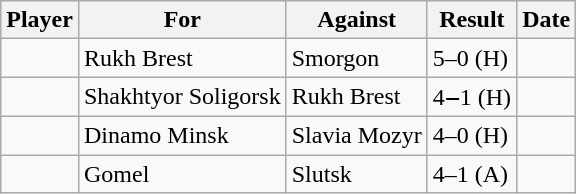<table class="wikitable">
<tr>
<th>Player</th>
<th>For</th>
<th>Against</th>
<th>Result</th>
<th>Date</th>
</tr>
<tr>
<td> </td>
<td>Rukh Brest</td>
<td>Smorgon</td>
<td>5–0 (H)</td>
<td></td>
</tr>
<tr>
<td> </td>
<td>Shakhtyor Soligorsk</td>
<td>Rukh Brest</td>
<td>4‒1 (H)</td>
<td></td>
</tr>
<tr>
<td> </td>
<td>Dinamo Minsk</td>
<td>Slavia Mozyr</td>
<td>4–0 (H)</td>
<td></td>
</tr>
<tr>
<td> </td>
<td>Gomel</td>
<td>Slutsk</td>
<td>4–1 (A)</td>
<td></td>
</tr>
</table>
